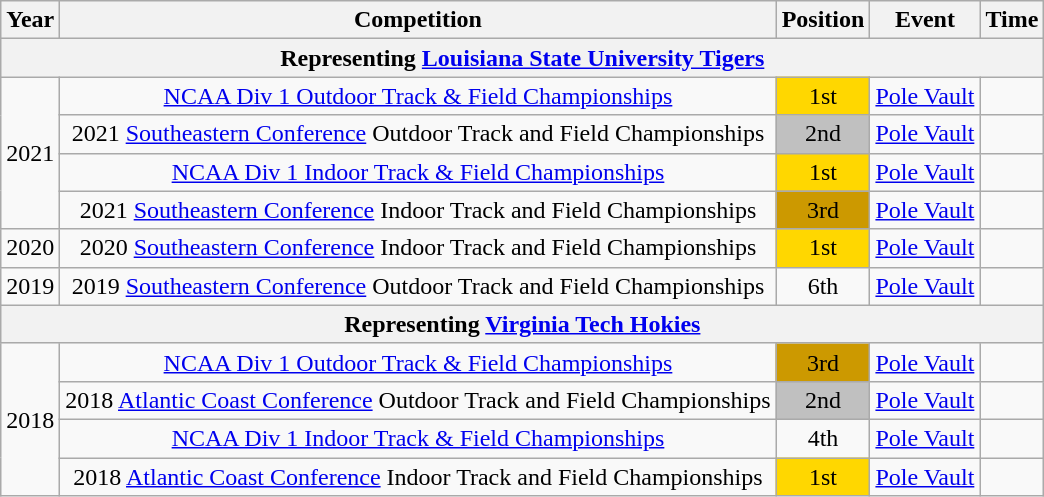<table class="wikitable sortable" style=text-align:center>
<tr>
<th>Year</th>
<th>Competition</th>
<th>Position</th>
<th>Event</th>
<th>Time</th>
</tr>
<tr>
<th colspan="5">Representing <a href='#'>Louisiana State University Tigers</a></th>
</tr>
<tr>
<td rowspan=4>2021</td>
<td rowspan=1><a href='#'>NCAA Div 1 Outdoor Track & Field Championships</a></td>
<td bgcolor=gold>1st</td>
<td><a href='#'>Pole Vault</a></td>
<td></td>
</tr>
<tr>
<td>2021 <a href='#'>Southeastern Conference</a> Outdoor Track and Field Championships</td>
<td bgcolor=silver>2nd</td>
<td><a href='#'>Pole Vault</a></td>
<td></td>
</tr>
<tr>
<td rowspan=1><a href='#'>NCAA Div 1 Indoor Track & Field Championships</a></td>
<td bgcolor=gold>1st</td>
<td><a href='#'>Pole Vault</a></td>
<td></td>
</tr>
<tr>
<td>2021 <a href='#'>Southeastern Conference</a> Indoor Track and Field Championships</td>
<td bgcolor=cc9900>3rd</td>
<td><a href='#'>Pole Vault</a></td>
<td></td>
</tr>
<tr>
<td>2020</td>
<td>2020 <a href='#'>Southeastern Conference</a> Indoor Track and Field Championships</td>
<td bgcolor=gold>1st</td>
<td><a href='#'>Pole Vault</a></td>
<td></td>
</tr>
<tr>
<td>2019</td>
<td>2019 <a href='#'>Southeastern Conference</a> Outdoor Track and Field Championships</td>
<td>6th</td>
<td><a href='#'>Pole Vault</a></td>
<td></td>
</tr>
<tr>
<th colspan="5">Representing <a href='#'>Virginia Tech Hokies</a></th>
</tr>
<tr>
<td rowspan=4>2018</td>
<td rowspan=1><a href='#'>NCAA Div 1 Outdoor Track & Field Championships</a></td>
<td bgcolor=cc9900>3rd</td>
<td><a href='#'>Pole Vault</a></td>
<td></td>
</tr>
<tr>
<td>2018 <a href='#'>Atlantic Coast Conference</a> Outdoor Track and Field Championships</td>
<td bgcolor=silver>2nd</td>
<td><a href='#'>Pole Vault</a></td>
<td></td>
</tr>
<tr>
<td rowspan=1><a href='#'>NCAA Div 1 Indoor Track & Field Championships</a></td>
<td>4th</td>
<td><a href='#'>Pole Vault</a></td>
<td></td>
</tr>
<tr>
<td>2018 <a href='#'>Atlantic Coast Conference</a> Indoor Track and Field Championships</td>
<td bgcolor=gold>1st</td>
<td><a href='#'>Pole Vault</a></td>
<td></td>
</tr>
</table>
